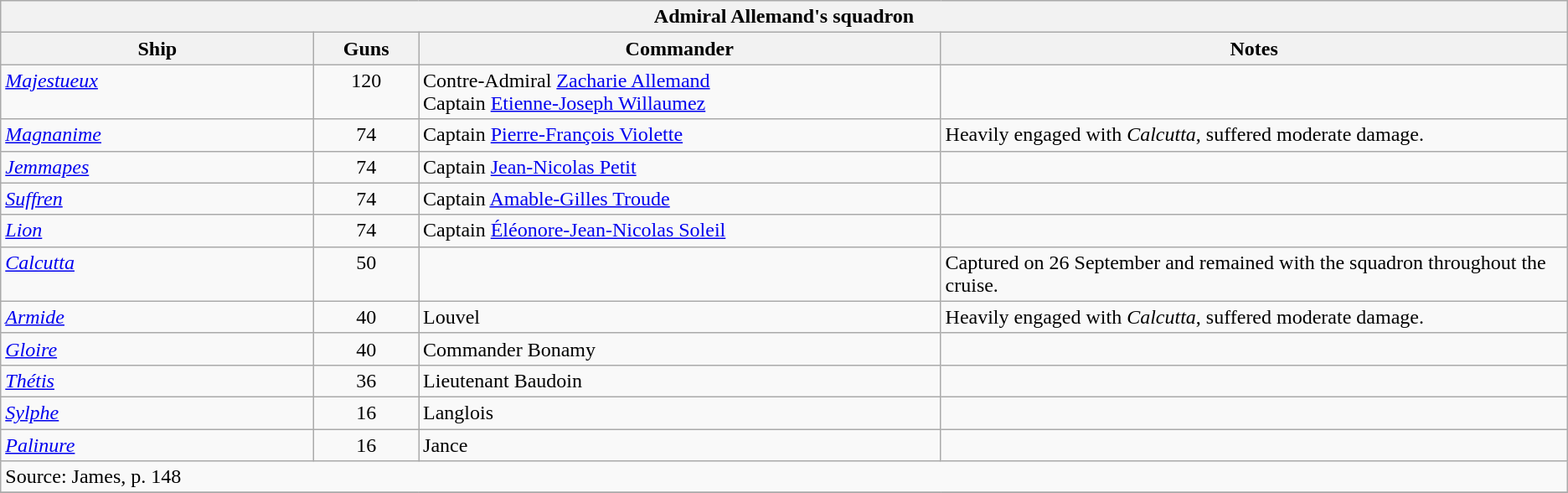<table class="wikitable">
<tr valign="top">
<th colspan="11" bgcolor="white">Admiral Allemand's squadron</th>
</tr>
<tr valign="top"|- valign="top">
<th width=15%; align= center>Ship</th>
<th width=5%; align= center>Guns</th>
<th width=25%; align= center>Commander</th>
<th width=30%; align= center>Notes</th>
</tr>
<tr valign="top">
<td align= left><a href='#'><em>Majestueux</em></a></td>
<td align= center>120</td>
<td align= left>Contre-Admiral <a href='#'>Zacharie Allemand</a><br>Captain <a href='#'>Etienne-Joseph Willaumez</a></td>
<td align= left></td>
</tr>
<tr valign="top">
<td align= left><a href='#'><em>Magnanime</em></a></td>
<td align= center>74</td>
<td align= left>Captain <a href='#'>Pierre-François Violette</a></td>
<td align= left>Heavily engaged with <em>Calcutta</em>, suffered moderate damage.</td>
</tr>
<tr valign="top">
<td align= left><a href='#'><em>Jemmapes</em></a></td>
<td align= center>74</td>
<td align= left>Captain <a href='#'>Jean-Nicolas Petit</a></td>
<td align= left></td>
</tr>
<tr valign="top">
<td align= left><a href='#'><em>Suffren</em></a></td>
<td align= center>74</td>
<td align= left>Captain <a href='#'>Amable-Gilles Troude</a></td>
<td align= left></td>
</tr>
<tr valign="top">
<td align= left><a href='#'><em>Lion</em></a></td>
<td align= center>74</td>
<td align= left>Captain <a href='#'>Éléonore-Jean-Nicolas Soleil</a></td>
<td align= left></td>
</tr>
<tr valign="top">
<td align= left><a href='#'><em>Calcutta</em></a></td>
<td align= center>50</td>
<td align= left></td>
<td align= left>Captured on 26 September and remained with the squadron throughout the cruise.</td>
</tr>
<tr valign="top">
<td align= left><a href='#'><em>Armide</em></a></td>
<td align= center>40</td>
<td align= left>Louvel</td>
<td align= left>Heavily engaged with <em>Calcutta</em>, suffered moderate damage.</td>
</tr>
<tr valign="top">
<td align= left><a href='#'><em>Gloire</em></a></td>
<td align= center>40</td>
<td align= left>Commander Bonamy</td>
<td align= left></td>
</tr>
<tr valign="top">
<td align= left><a href='#'><em>Thétis</em></a></td>
<td align= center>36</td>
<td align= left>Lieutenant Baudoin</td>
<td align= left></td>
</tr>
<tr valign="top">
<td align= left><a href='#'><em>Sylphe</em></a></td>
<td align= center>16</td>
<td align= left>Langlois</td>
<td align= left></td>
</tr>
<tr valign="top">
<td align= left><a href='#'><em>Palinure</em></a></td>
<td align= center>16</td>
<td align= left>Jance</td>
<td align= left></td>
</tr>
<tr valign="top">
<td colspan="9" align="left">Source: James, p. 148</td>
</tr>
<tr>
</tr>
</table>
